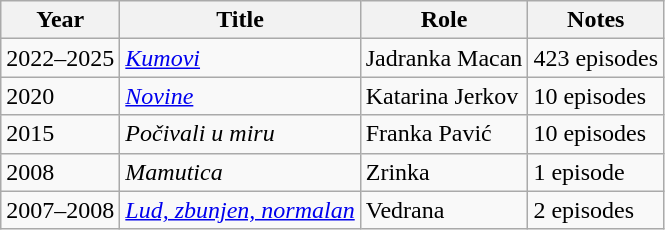<table class="wikitable sortable">
<tr>
<th>Year</th>
<th>Title</th>
<th>Role</th>
<th class="unsortable">Notes</th>
</tr>
<tr>
<td>2022–2025</td>
<td><em><a href='#'>Kumovi</a></em></td>
<td>Jadranka Macan</td>
<td>423 episodes</td>
</tr>
<tr>
<td>2020</td>
<td><em><a href='#'>Novine</a></em></td>
<td>Katarina Jerkov</td>
<td>10 episodes</td>
</tr>
<tr>
<td>2015</td>
<td><em>Počivali u miru</em></td>
<td>Franka Pavić</td>
<td>10 episodes</td>
</tr>
<tr>
<td>2008</td>
<td><em>Mamutica</em></td>
<td>Zrinka</td>
<td>1 episode</td>
</tr>
<tr>
<td>2007–2008</td>
<td><em><a href='#'>Lud, zbunjen, normalan</a></em></td>
<td>Vedrana</td>
<td>2 episodes</td>
</tr>
</table>
